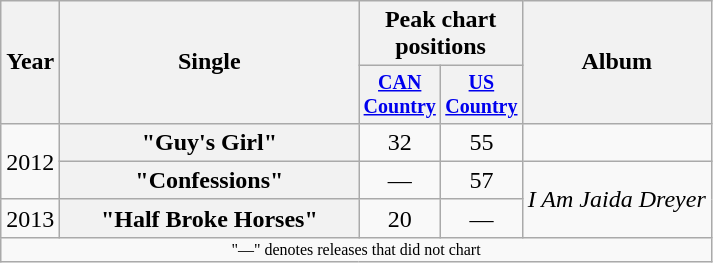<table class="wikitable plainrowheaders" style="text-align:center;">
<tr>
<th rowspan="2">Year</th>
<th rowspan="2" style="width:12em;">Single</th>
<th colspan="2">Peak chart<br>positions</th>
<th rowspan="2">Album</th>
</tr>
<tr style="font-size:smaller;">
<th style="width:45px;"><a href='#'>CAN Country</a><br></th>
<th style="width:45px;"><a href='#'>US Country</a><br></th>
</tr>
<tr>
<td rowspan="2">2012</td>
<th scope="row">"Guy's Girl"</th>
<td>32</td>
<td>55</td>
<td></td>
</tr>
<tr>
<th scope="row">"Confessions"</th>
<td>—</td>
<td>57</td>
<td style="text-align:left;" rowspan="2"><em>I Am Jaida Dreyer</em></td>
</tr>
<tr>
<td>2013</td>
<th scope="row">"Half Broke Horses"</th>
<td>20</td>
<td>—</td>
</tr>
<tr>
<td colspan="5" style="font-size:8pt">"—" denotes releases that did not chart</td>
</tr>
</table>
